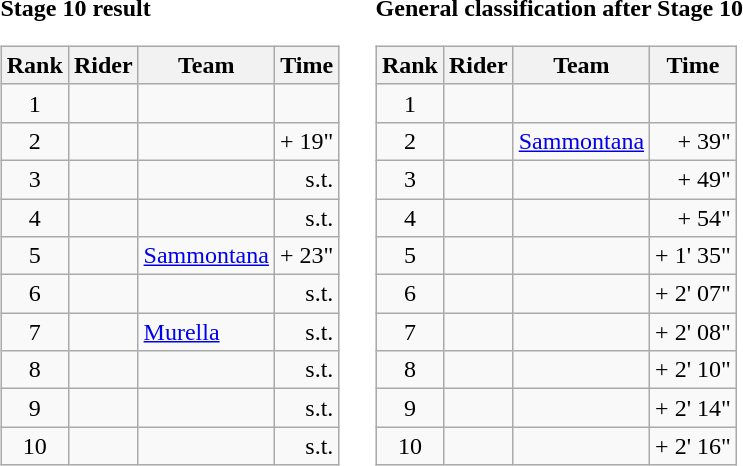<table>
<tr>
<td><strong>Stage 10 result</strong><br><table class="wikitable">
<tr>
<th scope="col">Rank</th>
<th scope="col">Rider</th>
<th scope="col">Team</th>
<th scope="col">Time</th>
</tr>
<tr>
<td style="text-align:center;">1</td>
<td></td>
<td></td>
<td style="text-align:right;"></td>
</tr>
<tr>
<td style="text-align:center;">2</td>
<td></td>
<td></td>
<td style="text-align:right;">+ 19"</td>
</tr>
<tr>
<td style="text-align:center;">3</td>
<td></td>
<td></td>
<td style="text-align:right;">s.t.</td>
</tr>
<tr>
<td style="text-align:center;">4</td>
<td></td>
<td></td>
<td style="text-align:right;">s.t.</td>
</tr>
<tr>
<td style="text-align:center;">5</td>
<td></td>
<td><a href='#'>Sammontana</a></td>
<td style="text-align:right;">+ 23"</td>
</tr>
<tr>
<td style="text-align:center;">6</td>
<td></td>
<td></td>
<td style="text-align:right;">s.t.</td>
</tr>
<tr>
<td style="text-align:center;">7</td>
<td></td>
<td><a href='#'>Murella</a></td>
<td style="text-align:right;">s.t.</td>
</tr>
<tr>
<td style="text-align:center;">8</td>
<td></td>
<td></td>
<td style="text-align:right;">s.t.</td>
</tr>
<tr>
<td style="text-align:center;">9</td>
<td></td>
<td></td>
<td style="text-align:right;">s.t.</td>
</tr>
<tr>
<td style="text-align:center;">10</td>
<td></td>
<td></td>
<td style="text-align:right;">s.t.</td>
</tr>
</table>
</td>
<td></td>
<td><strong>General classification after Stage 10</strong><br><table class="wikitable">
<tr>
<th scope="col">Rank</th>
<th scope="col">Rider</th>
<th scope="col">Team</th>
<th scope="col">Time</th>
</tr>
<tr>
<td style="text-align:center;">1</td>
<td></td>
<td></td>
<td style="text-align:right;"></td>
</tr>
<tr>
<td style="text-align:center;">2</td>
<td></td>
<td><a href='#'>Sammontana</a></td>
<td style="text-align:right;">+ 39"</td>
</tr>
<tr>
<td style="text-align:center;">3</td>
<td></td>
<td></td>
<td style="text-align:right;">+ 49"</td>
</tr>
<tr>
<td style="text-align:center;">4</td>
<td></td>
<td></td>
<td style="text-align:right;">+ 54"</td>
</tr>
<tr>
<td style="text-align:center;">5</td>
<td></td>
<td></td>
<td style="text-align:right;">+ 1' 35"</td>
</tr>
<tr>
<td style="text-align:center;">6</td>
<td></td>
<td></td>
<td style="text-align:right;">+ 2' 07"</td>
</tr>
<tr>
<td style="text-align:center;">7</td>
<td></td>
<td></td>
<td style="text-align:right;">+ 2' 08"</td>
</tr>
<tr>
<td style="text-align:center;">8</td>
<td></td>
<td></td>
<td style="text-align:right;">+ 2' 10"</td>
</tr>
<tr>
<td style="text-align:center;">9</td>
<td></td>
<td></td>
<td style="text-align:right;">+ 2' 14"</td>
</tr>
<tr>
<td style="text-align:center;">10</td>
<td></td>
<td></td>
<td style="text-align:right;">+ 2' 16"</td>
</tr>
</table>
</td>
</tr>
</table>
